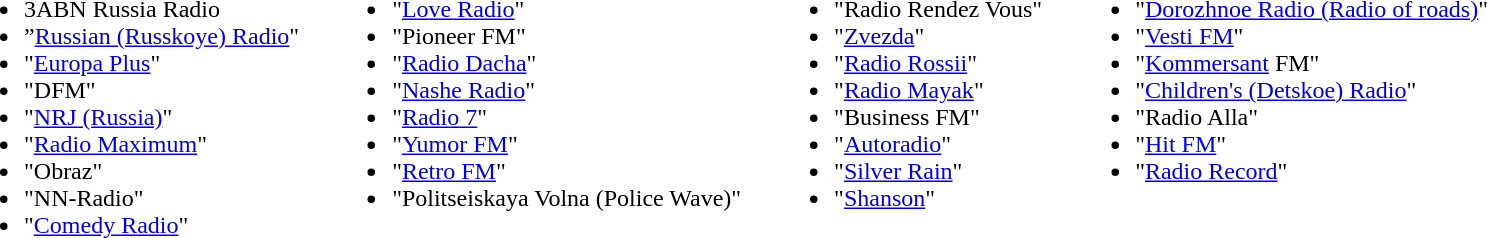<table cellpadding="10">
<tr style="vertical-align:top;">
<td><br><ul><li>3ABN Russia Radio</li><li>”<a href='#'>Russian (Russkoye) Radio</a>"</li><li>"<a href='#'>Europa Plus</a>"</li><li>"DFM"</li><li>"<a href='#'>NRJ (Russia)</a>"</li><li>"<a href='#'>Radio Maximum</a>"</li><li>"Obraz"</li><li>"NN-Radio"</li><li>"<a href='#'>Comedy Radio</a>"</li></ul></td>
<td><br><ul><li>"<a href='#'>Love Radio</a>"</li><li>"Pioneer FM"</li><li>"<a href='#'>Radio Dacha</a>"</li><li>"<a href='#'>Nashe Radio</a>"</li><li>"<a href='#'>Radio 7</a>"</li><li>"<a href='#'>Yumor FM</a>"</li><li>"<a href='#'>Retro FM</a>"</li><li>"Politseiskaya Volna (Police Wave)"</li></ul></td>
<td><br><ul><li>"Radio Rendez Vous"</li><li>"<a href='#'>Zvezda</a>"</li><li>"<a href='#'>Radio Rossii</a>"</li><li>"<a href='#'>Radio Mayak</a>"</li><li>"Business FM"</li><li>"<a href='#'>Autoradio</a>"</li><li>"<a href='#'>Silver Rain</a>"</li><li>"<a href='#'>Shanson</a>"</li></ul></td>
<td><br><ul><li>"<a href='#'>Dorozhnoe Radio (Radio of roads)</a>"</li><li>"<a href='#'>Vesti FM</a>"</li><li>"<a href='#'>Kommersant</a> FM"</li><li>"<a href='#'>Children's (Detskoe) Radio</a>"</li><li>"Radio Alla"</li><li>"<a href='#'>Hit FM</a>"</li><li>"<a href='#'>Radio Record</a>"</li></ul></td>
</tr>
</table>
